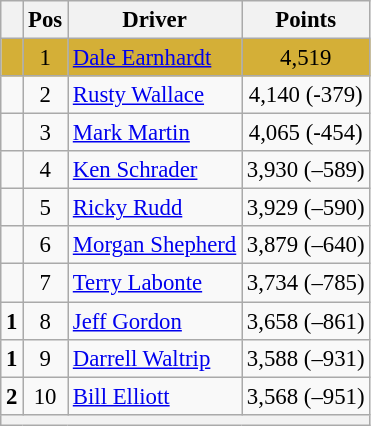<table class="wikitable" style="font-size: 95%;">
<tr>
<th></th>
<th>Pos</th>
<th>Driver</th>
<th>Points</th>
</tr>
<tr style="background:#D4AF37;">
<td align="left"></td>
<td style="text-align:center;">1</td>
<td><a href='#'>Dale Earnhardt</a></td>
<td style="text-align:center;">4,519</td>
</tr>
<tr>
<td align="left"></td>
<td style="text-align:center;">2</td>
<td><a href='#'>Rusty Wallace</a></td>
<td style="text-align:center;">4,140 (-379)</td>
</tr>
<tr>
<td align="left"></td>
<td style="text-align:center;">3</td>
<td><a href='#'>Mark Martin</a></td>
<td style="text-align:center;">4,065 (-454)</td>
</tr>
<tr>
<td align="left"></td>
<td style="text-align:center;">4</td>
<td><a href='#'>Ken Schrader</a></td>
<td style="text-align:center;">3,930 (–589)</td>
</tr>
<tr>
<td align="left"></td>
<td style="text-align:center;">5</td>
<td><a href='#'>Ricky Rudd</a></td>
<td style="text-align:center;">3,929 (–590)</td>
</tr>
<tr>
<td align="left"></td>
<td style="text-align:center;">6</td>
<td><a href='#'>Morgan Shepherd</a></td>
<td style="text-align:center;">3,879 (–640)</td>
</tr>
<tr>
<td align="left"></td>
<td style="text-align:center;">7</td>
<td><a href='#'>Terry Labonte</a></td>
<td style="text-align:center;">3,734 (–785)</td>
</tr>
<tr>
<td align="left"> <strong>1</strong></td>
<td style="text-align:center;">8</td>
<td><a href='#'>Jeff Gordon</a></td>
<td style="text-align:center;">3,658 (–861)</td>
</tr>
<tr>
<td align="left"> <strong>1</strong></td>
<td style="text-align:center;">9</td>
<td><a href='#'>Darrell Waltrip</a></td>
<td style="text-align:center;">3,588 (–931)</td>
</tr>
<tr>
<td align="left"> <strong>2</strong></td>
<td style="text-align:center;">10</td>
<td><a href='#'>Bill Elliott</a></td>
<td style="text-align:center;">3,568 (–951)</td>
</tr>
<tr class="sortbottom">
<th colspan="9"></th>
</tr>
</table>
